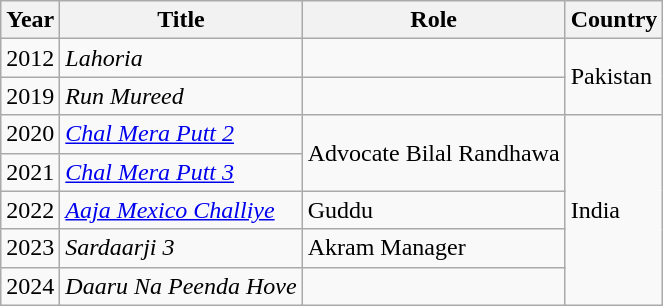<table class="wikitable">
<tr>
<th>Year</th>
<th>Title</th>
<th>Role</th>
<th>Country</th>
</tr>
<tr>
<td>2012</td>
<td><em>Lahoria</em></td>
<td></td>
<td rowspan="2">Pakistan</td>
</tr>
<tr>
<td>2019</td>
<td><em>Run Mureed</em></td>
<td></td>
</tr>
<tr>
<td>2020</td>
<td><em><a href='#'>Chal Mera Putt 2</a></em></td>
<td rowspan="2">Advocate Bilal Randhawa</td>
<td rowspan="5">India</td>
</tr>
<tr>
<td>2021</td>
<td><em><a href='#'>Chal Mera Putt 3</a></em></td>
</tr>
<tr>
<td>2022</td>
<td><em><a href='#'>Aaja Mexico Challiye</a></em></td>
<td>Guddu</td>
</tr>
<tr>
<td>2023</td>
<td><em>Sardaarji 3</em></td>
<td>Akram Manager</td>
</tr>
<tr>
<td>2024</td>
<td><em>Daaru Na Peenda Hove</em></td>
<td></td>
</tr>
</table>
